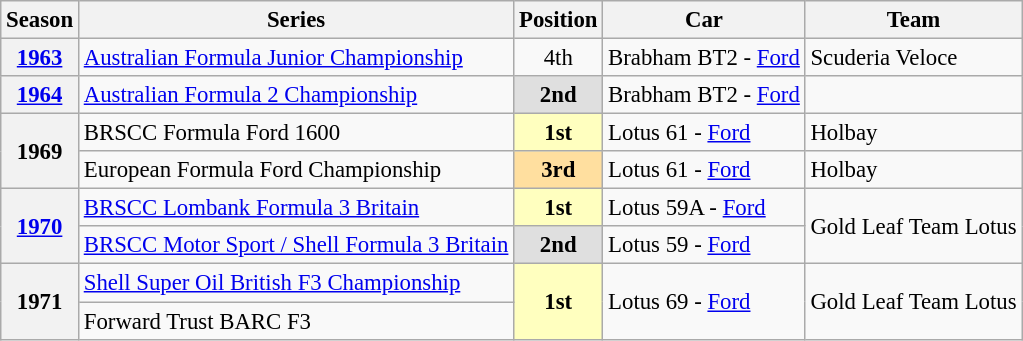<table class="wikitable" style="font-size: 95%;">
<tr>
<th>Season</th>
<th>Series</th>
<th>Position</th>
<th>Car</th>
<th>Team</th>
</tr>
<tr>
<th><a href='#'>1963</a></th>
<td><a href='#'>Australian Formula Junior Championship</a></td>
<td align="center">4th</td>
<td>Brabham BT2 - <a href='#'>Ford</a></td>
<td>Scuderia Veloce</td>
</tr>
<tr>
<th><a href='#'>1964</a></th>
<td><a href='#'>Australian Formula 2 Championship</a></td>
<td align="center" style="background:#DFDFDF;"><strong>2nd</strong></td>
<td>Brabham BT2 - <a href='#'>Ford</a></td>
<td></td>
</tr>
<tr>
<th rowspan=2>1969</th>
<td>BRSCC Formula Ford 1600</td>
<td align="center" style="background:#FFFFBF;"><strong>1st</strong></td>
<td>Lotus 61 - <a href='#'>Ford</a></td>
<td>Holbay</td>
</tr>
<tr>
<td>European Formula Ford Championship</td>
<td align="center" style="background:#FFDF9F;"><strong>3rd</strong></td>
<td>Lotus 61 - <a href='#'>Ford</a></td>
<td>Holbay</td>
</tr>
<tr>
<th rowspan=2><a href='#'>1970</a></th>
<td><a href='#'>BRSCC Lombank Formula 3 Britain</a></td>
<td align="center" style="background:#FFFFBF;"><strong>1st</strong></td>
<td>Lotus 59A - <a href='#'>Ford</a></td>
<td rowspan=2>Gold Leaf Team Lotus</td>
</tr>
<tr>
<td><a href='#'>BRSCC Motor Sport / Shell Formula 3 Britain</a></td>
<td align="center" style="background:#DFDFDF;"><strong>2nd</strong></td>
<td>Lotus 59 - <a href='#'>Ford</a></td>
</tr>
<tr>
<th rowspan=2>1971</th>
<td><a href='#'>Shell Super Oil British F3 Championship</a></td>
<td rowspan=2 align="center" style="background:#FFFFBF;"><strong>1st</strong></td>
<td rowspan=2>Lotus 69 - <a href='#'>Ford</a></td>
<td rowspan=2>Gold Leaf Team Lotus</td>
</tr>
<tr>
<td>Forward Trust BARC F3</td>
</tr>
</table>
